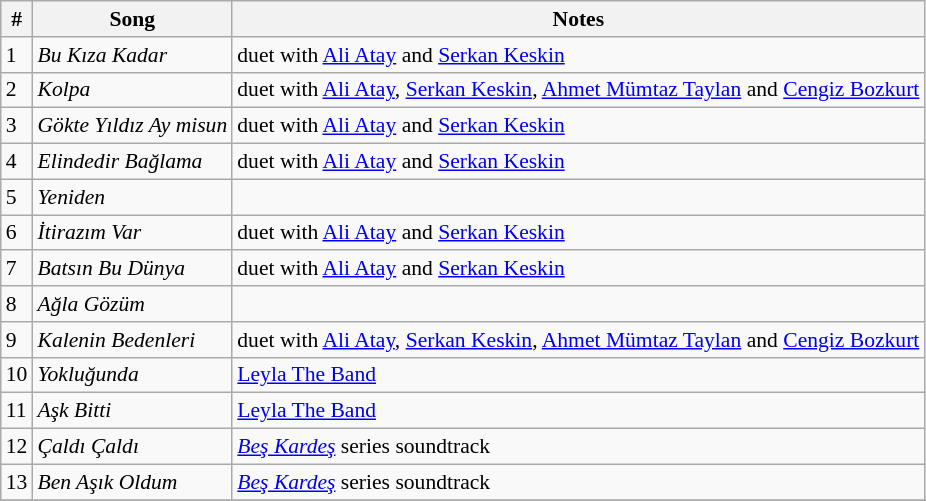<table class="wikitable" style="font-size: 90%;">
<tr>
<th>#</th>
<th>Song</th>
<th>Notes</th>
</tr>
<tr>
<td>1</td>
<td><em>Bu Kıza Kadar</em></td>
<td>duet with <a href='#'>Ali Atay</a> and <a href='#'>Serkan Keskin</a></td>
</tr>
<tr>
<td>2</td>
<td><em>Kolpa</em></td>
<td>duet with <a href='#'>Ali Atay</a>, <a href='#'>Serkan Keskin</a>, <a href='#'>Ahmet Mümtaz Taylan</a> and <a href='#'>Cengiz Bozkurt</a></td>
</tr>
<tr>
<td>3</td>
<td><em>Gökte Yıldız Ay misun</em></td>
<td>duet with <a href='#'>Ali Atay</a> and <a href='#'>Serkan Keskin</a></td>
</tr>
<tr>
<td>4</td>
<td><em>Elindedir Bağlama</em></td>
<td>duet with <a href='#'>Ali Atay</a> and <a href='#'>Serkan Keskin</a></td>
</tr>
<tr>
<td>5</td>
<td><em>Yeniden</em></td>
<td></td>
</tr>
<tr>
<td>6</td>
<td><em>İtirazım Var</em></td>
<td>duet with <a href='#'>Ali Atay</a> and <a href='#'>Serkan Keskin</a></td>
</tr>
<tr>
<td>7</td>
<td><em>Batsın Bu Dünya</em></td>
<td>duet with <a href='#'>Ali Atay</a> and <a href='#'>Serkan Keskin</a></td>
</tr>
<tr>
<td>8</td>
<td><em>Ağla Gözüm</em></td>
<td></td>
</tr>
<tr>
<td>9</td>
<td><em>Kalenin Bedenleri</em></td>
<td>duet with <a href='#'>Ali Atay</a>, <a href='#'>Serkan Keskin</a>, <a href='#'>Ahmet Mümtaz Taylan</a> and <a href='#'>Cengiz Bozkurt</a></td>
</tr>
<tr>
<td>10</td>
<td><em>Yokluğunda</em></td>
<td><a href='#'>Leyla The Band</a></td>
</tr>
<tr>
<td>11</td>
<td><em>Aşk Bitti</em></td>
<td><a href='#'>Leyla The Band</a></td>
</tr>
<tr>
<td>12</td>
<td><em>Çaldı Çaldı</em></td>
<td><em><a href='#'>Beş Kardeş</a></em> series soundtrack</td>
</tr>
<tr>
<td>13</td>
<td><em>Ben Aşık Oldum</em></td>
<td><em><a href='#'>Beş Kardeş</a></em> series soundtrack</td>
</tr>
<tr>
</tr>
</table>
